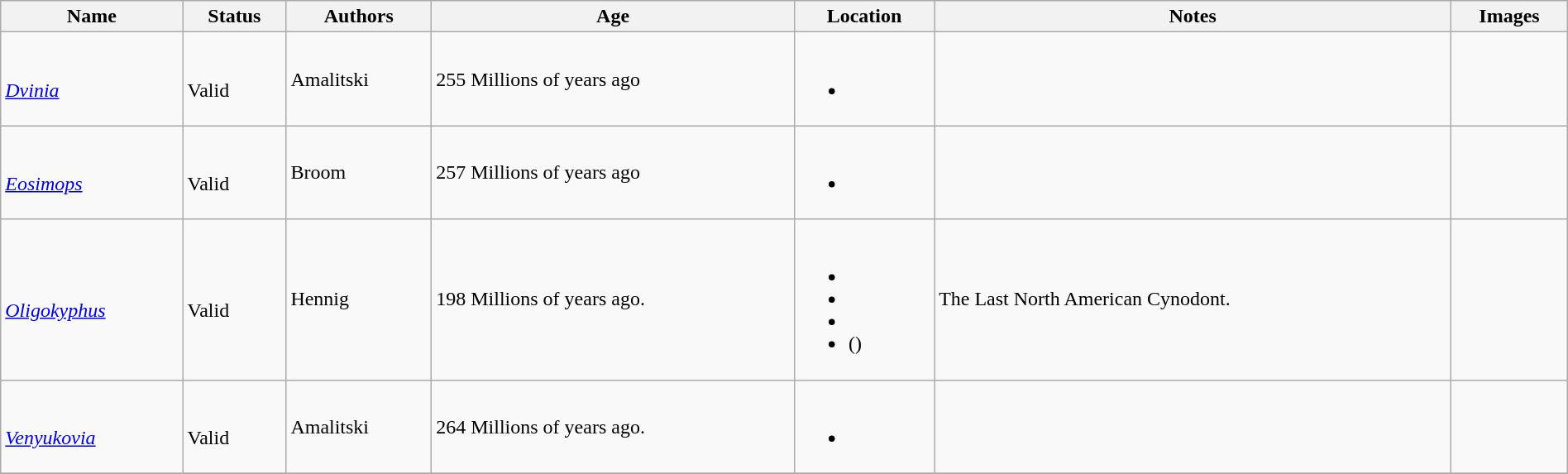<table class="wikitable sortable" align="center" width="100%">
<tr>
<th>Name</th>
<th>Status</th>
<th>Authors</th>
<th>Age</th>
<th>Location</th>
<th width="33%" class="unsortable">Notes</th>
<th>Images</th>
</tr>
<tr>
<td><br><em><a href='#'>Dvinia</a></em></td>
<td><br>Valid</td>
<td>Amalitski</td>
<td>255 Millions of years ago</td>
<td><br><ul><li></li></ul></td>
<td></td>
<td><br></td>
</tr>
<tr>
<td><br><em><a href='#'>Eosimops</a></em></td>
<td><br>Valid</td>
<td>Broom</td>
<td>257 Millions of years ago</td>
<td><br><ul><li></li></ul></td>
<td></td>
<td></td>
</tr>
<tr>
<td><br><em><a href='#'>Oligokyphus</a></em></td>
<td><br>Valid</td>
<td>Hennig</td>
<td>198 Millions of years ago.</td>
<td><br><ul><li></li><li></li><li></li><li> ()</li></ul></td>
<td>The Last North American Cynodont.</td>
<td></td>
</tr>
<tr>
<td><br><em><a href='#'>Venyukovia</a></em></td>
<td><br>Valid</td>
<td>Amalitski</td>
<td>264 Millions of years ago.</td>
<td><br><ul><li></li></ul></td>
<td></td>
<td></td>
</tr>
<tr>
</tr>
</table>
